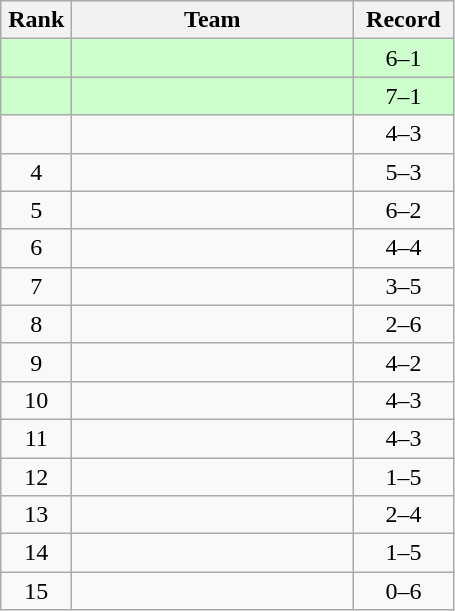<table class="wikitable" style="text-align: center;">
<tr>
<th width=40>Rank</th>
<th width=180>Team</th>
<th width=60>Record</th>
</tr>
<tr bgcolor="#ccffcc">
<td></td>
<td align="left"></td>
<td>6–1</td>
</tr>
<tr bgcolor="#ccffcc">
<td></td>
<td align="left"></td>
<td>7–1</td>
</tr>
<tr>
<td></td>
<td align="left"></td>
<td>4–3</td>
</tr>
<tr>
<td>4</td>
<td align="left"></td>
<td>5–3</td>
</tr>
<tr>
<td>5</td>
<td align="left"></td>
<td>6–2</td>
</tr>
<tr>
<td>6</td>
<td align="left"></td>
<td>4–4</td>
</tr>
<tr>
<td>7</td>
<td align="left"></td>
<td>3–5</td>
</tr>
<tr>
<td>8</td>
<td align="left"></td>
<td>2–6</td>
</tr>
<tr>
<td>9</td>
<td align="left"></td>
<td>4–2</td>
</tr>
<tr>
<td>10</td>
<td align="left"></td>
<td>4–3</td>
</tr>
<tr>
<td>11</td>
<td align="left"></td>
<td>4–3</td>
</tr>
<tr>
<td>12</td>
<td align="left"></td>
<td>1–5</td>
</tr>
<tr>
<td>13</td>
<td align="left"></td>
<td>2–4</td>
</tr>
<tr>
<td>14</td>
<td align="left"></td>
<td>1–5</td>
</tr>
<tr>
<td>15</td>
<td align="left"></td>
<td>0–6</td>
</tr>
</table>
